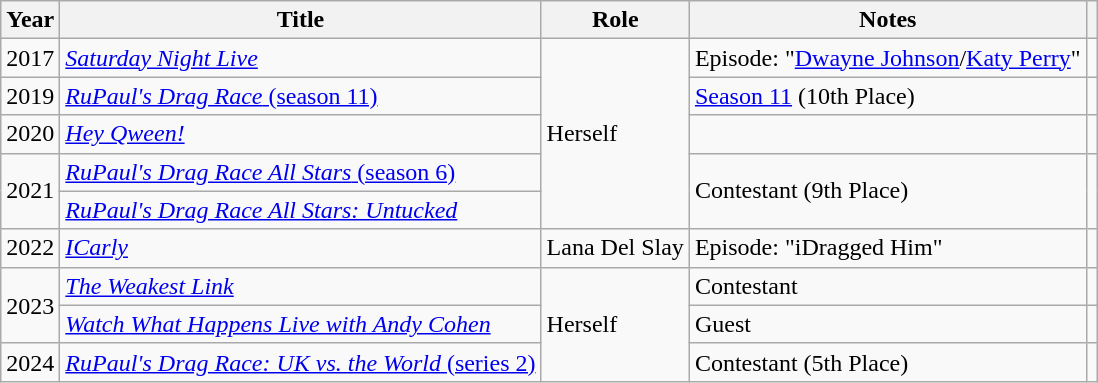<table class="wikitable plainrowheaders" style="text-align:left;">
<tr>
<th>Year</th>
<th>Title</th>
<th>Role</th>
<th>Notes</th>
<th></th>
</tr>
<tr>
<td>2017</td>
<td><em><a href='#'>Saturday Night Live</a></em></td>
<td rowspan="5">Herself</td>
<td>Episode: "<a href='#'>Dwayne Johnson</a>/<a href='#'>Katy Perry</a>"</td>
<td></td>
</tr>
<tr>
<td>2019</td>
<td><a href='#'><em>RuPaul's Drag Race</em> (season 11)</a></td>
<td><a href='#'>Season 11</a> (10th Place)</td>
<td></td>
</tr>
<tr>
<td>2020</td>
<td><em><a href='#'>Hey Qween!</a></em></td>
<td></td>
<td></td>
</tr>
<tr>
<td rowspan="2">2021</td>
<td><a href='#'><em>RuPaul's Drag Race All Stars</em> (season 6)</a></td>
<td rowspan="2">Contestant (9th Place)</td>
<td rowspan="2" style="text-align: center;"></td>
</tr>
<tr>
<td scope="row"><em><a href='#'>RuPaul's Drag Race All Stars: Untucked</a></em></td>
</tr>
<tr>
<td>2022</td>
<td><em><a href='#'>ICarly</a></em></td>
<td>Lana Del Slay</td>
<td>Episode: "iDragged Him"</td>
<td></td>
</tr>
<tr>
<td rowspan=2>2023</td>
<td><em><a href='#'>The Weakest Link</a></em></td>
<td rowspan="3">Herself</td>
<td>Contestant</td>
<td></td>
</tr>
<tr>
<td><em><a href='#'>Watch What Happens Live with Andy Cohen</a></em></td>
<td>Guest</td>
<td></td>
</tr>
<tr>
<td>2024</td>
<td><a href='#'><em>RuPaul's Drag Race: UK vs. the World</em> (series 2)</a></td>
<td>Contestant (5th Place)</td>
<td></td>
</tr>
</table>
